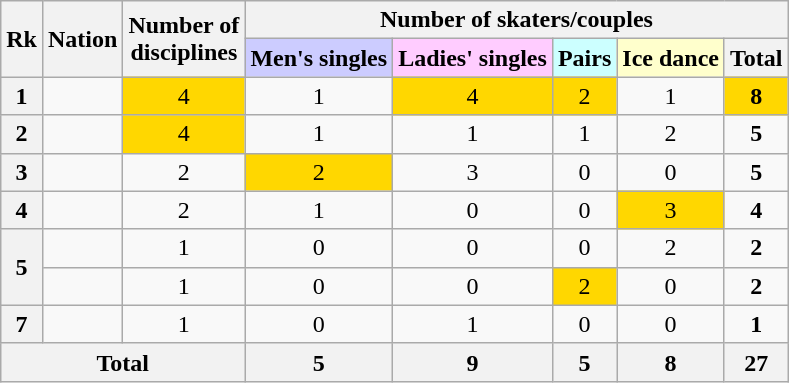<table class="wikitable sortable" style="text-align: center;">
<tr>
<th rowspan="2">Rk</th>
<th rowspan="2">Nation</th>
<th rowspan="2">Number of<br>disciplines</th>
<th colspan="5">Number of skaters/couples</th>
</tr>
<tr>
<th style="background-color: #ccf;">Men's singles</th>
<th style="background-color: #fcf;">Ladies' singles</th>
<th style="background-color: #cff;">Pairs</th>
<th style="background-color: #ffc;">Ice dance</th>
<th>Total</th>
</tr>
<tr>
<th>1</th>
<td></td>
<td style="background-color: gold;">4</td>
<td>1</td>
<td style="background-color: gold;">4</td>
<td style="background-color: gold;">2</td>
<td>1</td>
<td style="background-color: gold;"><strong>8</strong></td>
</tr>
<tr>
<th>2</th>
<td></td>
<td style="background-color: gold;">4</td>
<td>1</td>
<td>1</td>
<td>1</td>
<td>2</td>
<td><strong>5</strong></td>
</tr>
<tr>
<th>3</th>
<td></td>
<td>2</td>
<td style="background-color: gold;">2</td>
<td>3</td>
<td>0</td>
<td>0</td>
<td><strong>5</strong></td>
</tr>
<tr>
<th>4</th>
<td></td>
<td>2</td>
<td>1</td>
<td>0</td>
<td>0</td>
<td style="background-color: gold;">3</td>
<td><strong>4</strong></td>
</tr>
<tr>
<th rowspan="2">5</th>
<td></td>
<td>1</td>
<td>0</td>
<td>0</td>
<td>0</td>
<td>2</td>
<td><strong>2</strong></td>
</tr>
<tr>
<td></td>
<td>1</td>
<td>0</td>
<td>0</td>
<td style="background-color: gold;">2</td>
<td>0</td>
<td><strong>2</strong></td>
</tr>
<tr>
<th>7</th>
<td></td>
<td>1</td>
<td>0</td>
<td>1</td>
<td>0</td>
<td>0</td>
<td><strong>1</strong></td>
</tr>
<tr class="sortbottom">
<th colspan="3">Total</th>
<th>5</th>
<th>9</th>
<th>5</th>
<th>8</th>
<th>27</th>
</tr>
</table>
